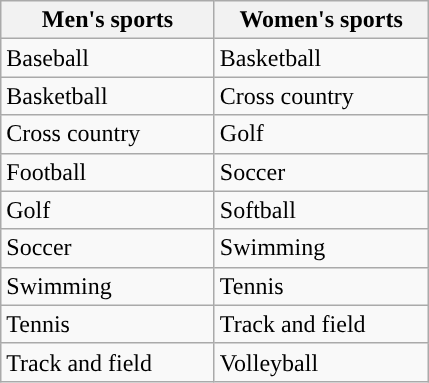<table class="wikitable"; style= "float:left; clear:left; margin-right:15px">
<tr>
<th width=135px>Men's sports</th>
<th width=135px>Women's sports</th>
</tr>
<tr>
<td>Baseball</td>
<td>Basketball</td>
</tr>
<tr>
<td>Basketball</td>
<td>Cross country</td>
</tr>
<tr>
<td>Cross country</td>
<td>Golf</td>
</tr>
<tr>
<td>Football</td>
<td>Soccer</td>
</tr>
<tr>
<td>Golf</td>
<td>Softball</td>
</tr>
<tr>
<td>Soccer</td>
<td>Swimming</td>
</tr>
<tr>
<td>Swimming</td>
<td>Tennis</td>
</tr>
<tr>
<td>Tennis</td>
<td>Track and field</td>
</tr>
<tr>
<td>Track and field</td>
<td>Volleyball</td>
</tr>
</table>
